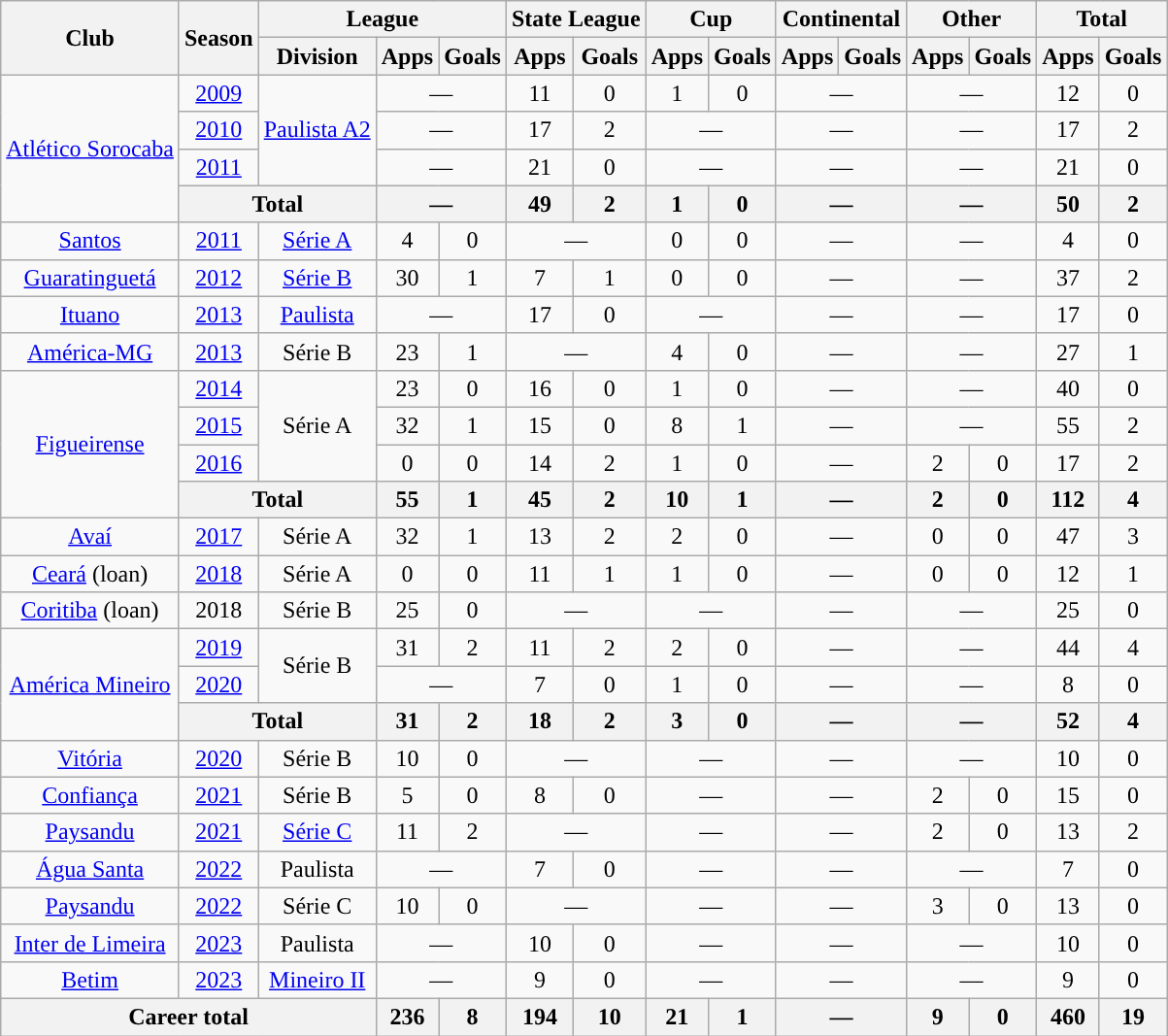<table class="wikitable" style="text-align: center;">
<tr>
<th rowspan="2">Club</th>
<th rowspan="2">Season</th>
<th colspan="3">League</th>
<th colspan="2">State League</th>
<th colspan="2">Cup</th>
<th colspan="2">Continental</th>
<th colspan="2">Other</th>
<th colspan="2">Total</th>
</tr>
<tr>
<th>Division</th>
<th>Apps</th>
<th>Goals</th>
<th>Apps</th>
<th>Goals</th>
<th>Apps</th>
<th>Goals</th>
<th>Apps</th>
<th>Goals</th>
<th>Apps</th>
<th>Goals</th>
<th>Apps</th>
<th>Goals</th>
</tr>
<tr>
<td rowspan="4" valign="center"><a href='#'>Atlético Sorocaba</a></td>
<td><a href='#'>2009</a></td>
<td rowspan="3"><a href='#'>Paulista A2</a></td>
<td colspan="2">—</td>
<td>11</td>
<td>0</td>
<td>1</td>
<td>0</td>
<td colspan="2">—</td>
<td colspan="2">—</td>
<td>12</td>
<td>0</td>
</tr>
<tr>
<td><a href='#'>2010</a></td>
<td colspan="2">—</td>
<td>17</td>
<td>2</td>
<td colspan="2">—</td>
<td colspan="2">—</td>
<td colspan="2">—</td>
<td>17</td>
<td>2</td>
</tr>
<tr>
<td><a href='#'>2011</a></td>
<td colspan="2">—</td>
<td>21</td>
<td>0</td>
<td colspan="2">—</td>
<td colspan="2">—</td>
<td colspan="2">—</td>
<td>21</td>
<td>0</td>
</tr>
<tr>
<th colspan="2">Total</th>
<th colspan="2">—</th>
<th>49</th>
<th>2</th>
<th>1</th>
<th>0</th>
<th colspan="2">—</th>
<th colspan="2">—</th>
<th>50</th>
<th>2</th>
</tr>
<tr>
<td valign="center"><a href='#'>Santos</a></td>
<td><a href='#'>2011</a></td>
<td><a href='#'>Série A</a></td>
<td>4</td>
<td>0</td>
<td colspan="2">—</td>
<td>0</td>
<td>0</td>
<td colspan="2">—</td>
<td colspan="2">—</td>
<td>4</td>
<td>0</td>
</tr>
<tr>
<td valign="center"><a href='#'>Guaratinguetá</a></td>
<td><a href='#'>2012</a></td>
<td><a href='#'>Série B</a></td>
<td>30</td>
<td>1</td>
<td>7</td>
<td>1</td>
<td>0</td>
<td>0</td>
<td colspan="2">—</td>
<td colspan="2">—</td>
<td>37</td>
<td>2</td>
</tr>
<tr>
<td valign="center"><a href='#'>Ituano</a></td>
<td><a href='#'>2013</a></td>
<td><a href='#'>Paulista</a></td>
<td colspan="2">—</td>
<td>17</td>
<td>0</td>
<td colspan="2">—</td>
<td colspan="2">—</td>
<td colspan="2">—</td>
<td>17</td>
<td>0</td>
</tr>
<tr>
<td valign="center"><a href='#'>América-MG</a></td>
<td><a href='#'>2013</a></td>
<td>Série B</td>
<td>23</td>
<td>1</td>
<td colspan="2">—</td>
<td>4</td>
<td>0</td>
<td colspan="2">—</td>
<td colspan="2">—</td>
<td>27</td>
<td>1</td>
</tr>
<tr>
<td rowspan="4" valign="center"><a href='#'>Figueirense</a></td>
<td><a href='#'>2014</a></td>
<td rowspan="3">Série A</td>
<td>23</td>
<td>0</td>
<td>16</td>
<td>0</td>
<td>1</td>
<td>0</td>
<td colspan="2">—</td>
<td colspan="2">—</td>
<td>40</td>
<td>0</td>
</tr>
<tr>
<td><a href='#'>2015</a></td>
<td>32</td>
<td>1</td>
<td>15</td>
<td>0</td>
<td>8</td>
<td>1</td>
<td colspan="2">—</td>
<td colspan="2">—</td>
<td>55</td>
<td>2</td>
</tr>
<tr>
<td><a href='#'>2016</a></td>
<td>0</td>
<td>0</td>
<td>14</td>
<td>2</td>
<td>1</td>
<td>0</td>
<td colspan="2">—</td>
<td>2</td>
<td>0</td>
<td>17</td>
<td>2</td>
</tr>
<tr>
<th colspan="2">Total</th>
<th>55</th>
<th>1</th>
<th>45</th>
<th>2</th>
<th>10</th>
<th>1</th>
<th colspan="2">—</th>
<th>2</th>
<th>0</th>
<th>112</th>
<th>4</th>
</tr>
<tr>
<td valign="center"><a href='#'>Avaí</a></td>
<td><a href='#'>2017</a></td>
<td>Série A</td>
<td>32</td>
<td>1</td>
<td>13</td>
<td>2</td>
<td>2</td>
<td>0</td>
<td colspan="2">—</td>
<td>0</td>
<td>0</td>
<td>47</td>
<td>3</td>
</tr>
<tr>
<td valign="center"><a href='#'>Ceará</a> (loan)</td>
<td><a href='#'>2018</a></td>
<td>Série A</td>
<td>0</td>
<td>0</td>
<td>11</td>
<td>1</td>
<td>1</td>
<td>0</td>
<td colspan="2">—</td>
<td>0</td>
<td>0</td>
<td>12</td>
<td>1</td>
</tr>
<tr>
<td valign="center"><a href='#'>Coritiba</a> (loan)</td>
<td>2018</td>
<td>Série B</td>
<td>25</td>
<td>0</td>
<td colspan="2">—</td>
<td colspan="2">—</td>
<td colspan="2">—</td>
<td colspan="2">—</td>
<td>25</td>
<td>0</td>
</tr>
<tr>
<td rowspan="3" valign="center"><a href='#'>América Mineiro</a></td>
<td><a href='#'>2019</a></td>
<td rowspan="2">Série B</td>
<td>31</td>
<td>2</td>
<td>11</td>
<td>2</td>
<td>2</td>
<td>0</td>
<td colspan="2">—</td>
<td colspan="2">—</td>
<td>44</td>
<td>4</td>
</tr>
<tr>
<td><a href='#'>2020</a></td>
<td colspan="2">—</td>
<td>7</td>
<td>0</td>
<td>1</td>
<td>0</td>
<td colspan="2">—</td>
<td colspan="2">—</td>
<td>8</td>
<td>0</td>
</tr>
<tr>
<th colspan="2">Total</th>
<th>31</th>
<th>2</th>
<th>18</th>
<th>2</th>
<th>3</th>
<th>0</th>
<th colspan="2">—</th>
<th colspan="2">—</th>
<th>52</th>
<th>4</th>
</tr>
<tr>
<td valign="center"><a href='#'>Vitória</a></td>
<td><a href='#'>2020</a></td>
<td>Série B</td>
<td>10</td>
<td>0</td>
<td colspan="2">—</td>
<td colspan="2">—</td>
<td colspan="2">—</td>
<td colspan="2">—</td>
<td>10</td>
<td>0</td>
</tr>
<tr>
<td valign="center"><a href='#'>Confiança</a></td>
<td><a href='#'>2021</a></td>
<td>Série B</td>
<td>5</td>
<td>0</td>
<td>8</td>
<td>0</td>
<td colspan="2">—</td>
<td colspan="2">—</td>
<td>2</td>
<td>0</td>
<td>15</td>
<td>0</td>
</tr>
<tr>
<td valign="center"><a href='#'>Paysandu</a></td>
<td><a href='#'>2021</a></td>
<td><a href='#'>Série C</a></td>
<td>11</td>
<td>2</td>
<td colspan="2">—</td>
<td colspan="2">—</td>
<td colspan="2">—</td>
<td>2</td>
<td>0</td>
<td>13</td>
<td>2</td>
</tr>
<tr>
<td valign="center"><a href='#'>Água Santa</a></td>
<td><a href='#'>2022</a></td>
<td>Paulista</td>
<td colspan="2">—</td>
<td>7</td>
<td>0</td>
<td colspan="2">—</td>
<td colspan="2">—</td>
<td colspan="2">—</td>
<td>7</td>
<td>0</td>
</tr>
<tr>
<td valign="center"><a href='#'>Paysandu</a></td>
<td><a href='#'>2022</a></td>
<td>Série C</td>
<td>10</td>
<td>0</td>
<td colspan="2">—</td>
<td colspan="2">—</td>
<td colspan="2">—</td>
<td>3</td>
<td>0</td>
<td>13</td>
<td>0</td>
</tr>
<tr>
<td valign="center"><a href='#'>Inter de Limeira</a></td>
<td><a href='#'>2023</a></td>
<td>Paulista</td>
<td colspan="2">—</td>
<td>10</td>
<td>0</td>
<td colspan="2">—</td>
<td colspan="2">—</td>
<td colspan="2">—</td>
<td>10</td>
<td>0</td>
</tr>
<tr>
<td valign="center"><a href='#'>Betim</a></td>
<td><a href='#'>2023</a></td>
<td><a href='#'>Mineiro II</a></td>
<td colspan="2">—</td>
<td>9</td>
<td>0</td>
<td colspan="2">—</td>
<td colspan="2">—</td>
<td colspan="2">—</td>
<td>9</td>
<td>0</td>
</tr>
<tr>
<th colspan="3"><strong>Career total</strong></th>
<th>236</th>
<th>8</th>
<th>194</th>
<th>10</th>
<th>21</th>
<th>1</th>
<th colspan="2">—</th>
<th>9</th>
<th>0</th>
<th>460</th>
<th>19</th>
</tr>
</table>
